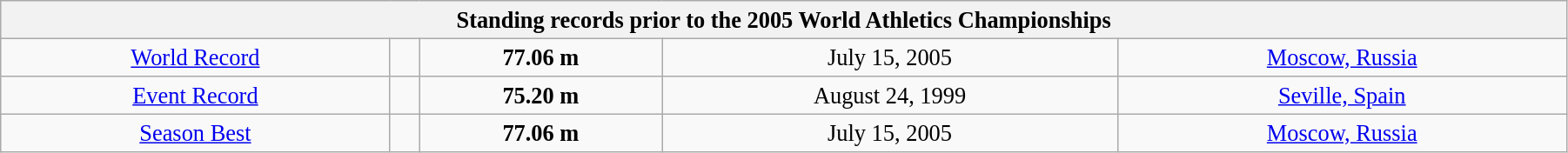<table class="wikitable" style=" text-align:center; font-size:110%;" width="95%">
<tr>
<th colspan="5">Standing records prior to the 2005 World Athletics Championships</th>
</tr>
<tr>
<td><a href='#'>World Record</a></td>
<td></td>
<td><strong>77.06 m </strong></td>
<td>July 15, 2005</td>
<td> <a href='#'>Moscow, Russia</a></td>
</tr>
<tr>
<td><a href='#'>Event Record</a></td>
<td></td>
<td><strong>75.20 m</strong></td>
<td>August 24, 1999</td>
<td> <a href='#'>Seville, Spain</a></td>
</tr>
<tr>
<td><a href='#'>Season Best</a></td>
<td></td>
<td><strong>77.06 m </strong></td>
<td>July 15, 2005</td>
<td> <a href='#'>Moscow, Russia</a></td>
</tr>
</table>
